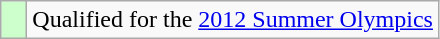<table class="wikitable" style="text-align:left;">
<tr>
<td width=10px bgcolor=#ccffcc></td>
<td>Qualified for the <a href='#'>2012 Summer Olympics</a></td>
</tr>
</table>
